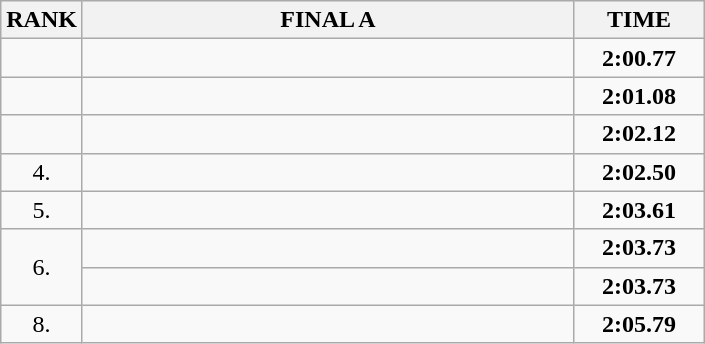<table class="wikitable">
<tr>
<th>RANK</th>
<th style="width: 20em">FINAL A</th>
<th style="width: 5em">TIME</th>
</tr>
<tr>
<td align="center"></td>
<td></td>
<td align="center"><strong>2:00.77</strong></td>
</tr>
<tr>
<td align="center"></td>
<td></td>
<td align="center"><strong>2:01.08</strong></td>
</tr>
<tr>
<td align="center"></td>
<td></td>
<td align="center"><strong>2:02.12</strong></td>
</tr>
<tr>
<td align="center">4.</td>
<td></td>
<td align="center"><strong>2:02.50</strong></td>
</tr>
<tr>
<td align="center">5.</td>
<td></td>
<td align="center"><strong>2:03.61</strong></td>
</tr>
<tr>
<td rowspan=2 align="center">6.</td>
<td></td>
<td align="center"><strong>2:03.73</strong></td>
</tr>
<tr>
<td></td>
<td align="center"><strong>2:03.73</strong></td>
</tr>
<tr>
<td align="center">8.</td>
<td></td>
<td align="center"><strong>2:05.79</strong></td>
</tr>
</table>
